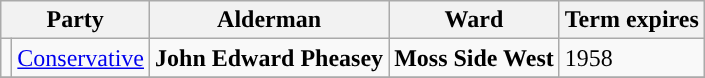<table class="wikitable">
<tr>
<th colspan="2">Party</th>
<th>Alderman</th>
<th>Ward</th>
<th>Term expires</th>
</tr>
<tr>
<td style="background-color:"></td>
<td><a href='#'>Conservative</a></td>
<td><strong>John Edward Pheasey</strong></td>
<td><strong>Moss Side West</strong></td>
<td>1958</td>
</tr>
<tr>
</tr>
</table>
